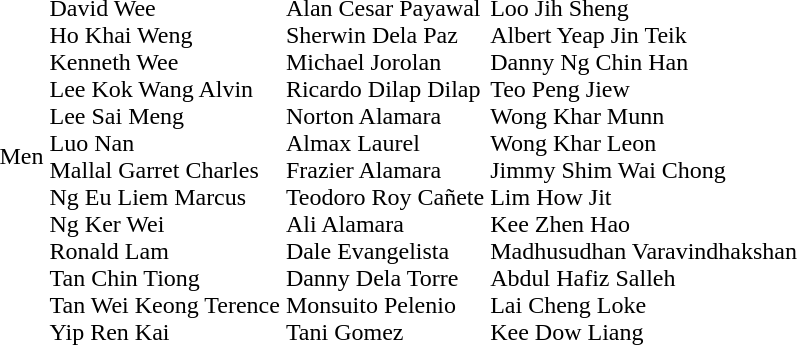<table>
<tr>
<td>Men</td>
<td valign="top" nowrap><br>David Wee<br>Ho Khai Weng<br>Kenneth Wee<br>Lee Kok Wang Alvin<br>Lee Sai Meng<br>Luo Nan<br>Mallal Garret Charles<br>Ng Eu Liem Marcus<br>Ng Ker Wei<br>Ronald Lam<br>Tan Chin Tiong<br>Tan Wei Keong Terence<br>Yip Ren Kai</td>
<td valign="top" nowrap><br>Alan Cesar Payawal<br>Sherwin Dela Paz<br>Michael Jorolan<br>Ricardo Dilap Dilap<br>Norton Alamara<br>Almax Laurel<br>Frazier Alamara<br>Teodoro Roy Cañete<br>Ali Alamara<br>Dale Evangelista<br>Danny Dela Torre<br>Monsuito Pelenio<br>Tani Gomez</td>
<td valign="top" nowrap><br>Loo Jih Sheng<br>Albert Yeap Jin Teik<br>Danny Ng Chin Han<br>Teo Peng Jiew<br>Wong Khar Munn<br>Wong Khar Leon<br>Jimmy Shim Wai Chong<br>Lim How Jit<br>Kee Zhen Hao<br>Madhusudhan Varavindhakshan<br>Abdul Hafiz Salleh<br>Lai Cheng Loke<br>Kee Dow Liang</td>
</tr>
</table>
